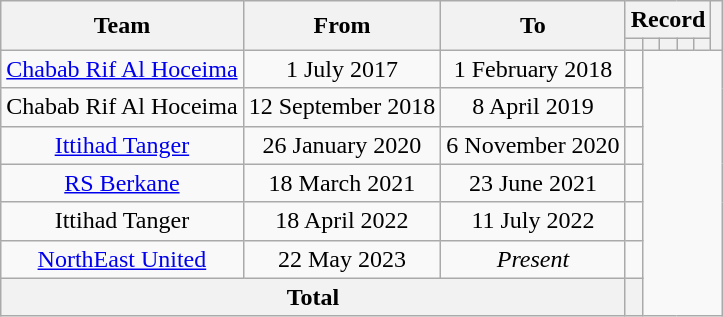<table class="wikitable" style="text-align:center">
<tr>
<th rowspan="2">Team</th>
<th rowspan="2">From</th>
<th rowspan="2">To</th>
<th colspan="5">Record</th>
<th rowspan="2"></th>
</tr>
<tr>
<th></th>
<th></th>
<th></th>
<th></th>
<th></th>
</tr>
<tr>
<td><a href='#'>Chabab Rif Al Hoceima</a></td>
<td>1 July 2017</td>
<td>1 February 2018<br></td>
<td></td>
</tr>
<tr>
<td>Chabab Rif Al Hoceima</td>
<td>12 September 2018</td>
<td>8 April 2019<br></td>
<td></td>
</tr>
<tr>
<td><a href='#'>Ittihad Tanger</a></td>
<td>26 January 2020</td>
<td>6 November 2020<br></td>
<td></td>
</tr>
<tr>
<td><a href='#'>RS Berkane</a></td>
<td>18 March 2021</td>
<td>23 June 2021<br></td>
<td></td>
</tr>
<tr>
<td>Ittihad Tanger</td>
<td>18 April 2022</td>
<td>11 July 2022<br></td>
<td></td>
</tr>
<tr>
<td><a href='#'>NorthEast United</a></td>
<td>22 May 2023</td>
<td><em>Present</em><br></td>
<td></td>
</tr>
<tr>
<th colspan="3">Total<br></th>
<th></th>
</tr>
</table>
